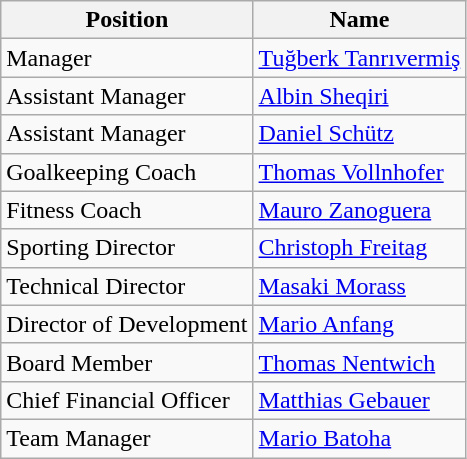<table class="wikitable" style="text-align:left;">
<tr>
<th>Position</th>
<th>Name</th>
</tr>
<tr>
<td>Manager</td>
<td> <a href='#'>Tuğberk Tanrıvermiş</a></td>
</tr>
<tr>
<td>Assistant Manager</td>
<td> <a href='#'>Albin Sheqiri</a></td>
</tr>
<tr>
<td>Assistant Manager</td>
<td> <a href='#'>Daniel Schütz</a></td>
</tr>
<tr>
<td>Goalkeeping Coach</td>
<td> <a href='#'>Thomas Vollnhofer</a></td>
</tr>
<tr>
<td>Fitness Coach</td>
<td> <a href='#'>Mauro Zanoguera</a></td>
</tr>
<tr>
<td>Sporting Director</td>
<td> <a href='#'>Christoph Freitag</a></td>
</tr>
<tr>
<td>Technical Director</td>
<td> <a href='#'>Masaki Morass</a></td>
</tr>
<tr>
<td>Director of Development</td>
<td> <a href='#'>Mario Anfang</a></td>
</tr>
<tr>
<td>Board Member</td>
<td> <a href='#'>Thomas Nentwich</a></td>
</tr>
<tr>
<td>Chief Financial Officer</td>
<td> <a href='#'>Matthias Gebauer</a></td>
</tr>
<tr>
<td>Team Manager</td>
<td> <a href='#'>Mario Batoha</a></td>
</tr>
</table>
